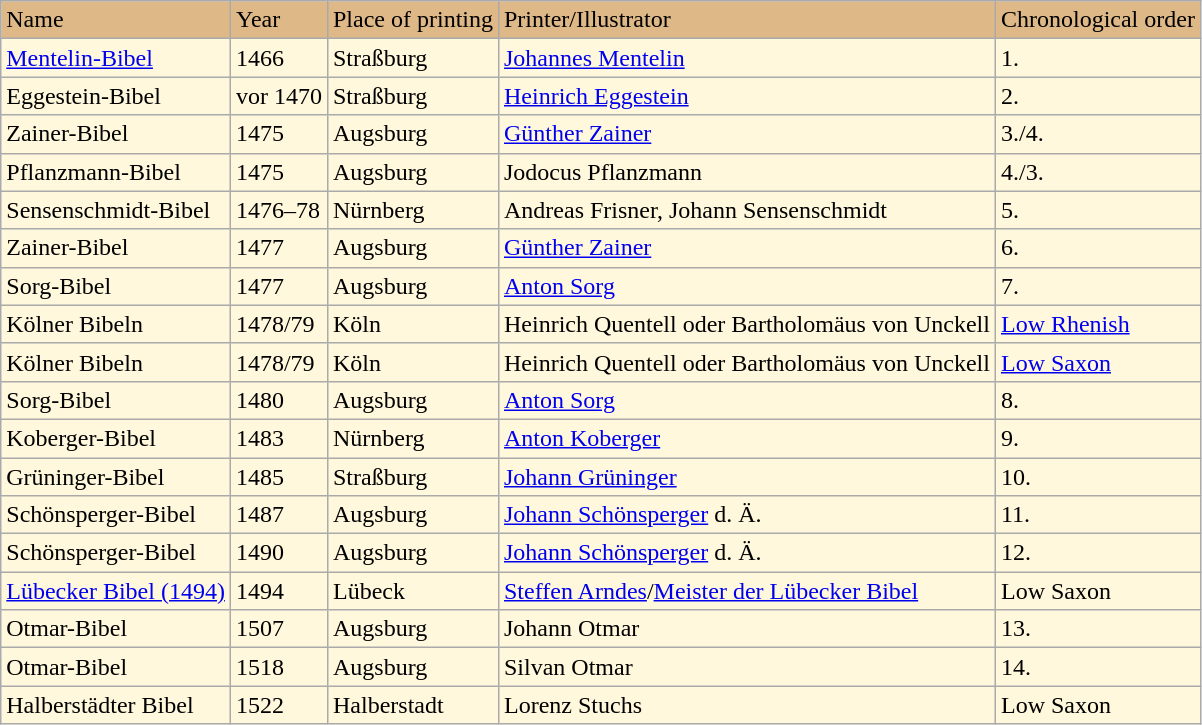<table class="prettytable">
<tr>
<td bgcolor="#deb887"  valign="top">Name</td>
<td bgcolor="#deb887" valign="top">Year</td>
<td bgcolor="#deb887" valign="top">Place of printing</td>
<td bgcolor="#deb887" valign="top">Printer/Illustrator</td>
<td bgcolor="#deb887" valign="top">Chronological order</td>
</tr>
<tr>
<td bgcolor="#fff8dc" valign="top"><a href='#'>Mentelin-Bibel</a></td>
<td bgcolor="#fff8dc" valign="top">1466</td>
<td bgcolor="#fff8dc" valign="top">Straßburg</td>
<td bgcolor="#fff8dc" valign="top"><a href='#'>Johannes Mentelin</a></td>
<td bgcolor="#fff8dc" valign="top">1.</td>
</tr>
<tr>
<td bgcolor="#fff8dc" valign="top">Eggestein-Bibel</td>
<td bgcolor="#fff8dc" valign="top">vor 1470</td>
<td bgcolor="#fff8dc" valign="top">Straßburg</td>
<td bgcolor="#fff8dc" valign="top"><a href='#'>Heinrich Eggestein</a></td>
<td bgcolor="#fff8dc" valign="top">2.</td>
</tr>
<tr>
<td bgcolor="#fff8dc" valign="top">Zainer-Bibel</td>
<td bgcolor="#fff8dc" valign="top">1475</td>
<td bgcolor="#fff8dc" valign="top">Augsburg</td>
<td bgcolor="#fff8dc" valign="top"><a href='#'>Günther Zainer</a></td>
<td bgcolor="#fff8dc" valign="top">3./4.</td>
</tr>
<tr>
<td bgcolor="#fff8dc" valign="top">Pflanzmann-Bibel</td>
<td bgcolor="#fff8dc" valign="top">1475</td>
<td bgcolor="#fff8dc" valign="top">Augsburg</td>
<td bgcolor="#fff8dc" valign="top">Jodocus Pflanzmann</td>
<td bgcolor="#fff8dc" valign="top">4./3.</td>
</tr>
<tr>
<td bgcolor="#fff8dc" valign="top">Sensenschmidt-Bibel</td>
<td bgcolor="#fff8dc" valign="top">1476–78</td>
<td bgcolor="#fff8dc" valign="top">Nürnberg</td>
<td bgcolor="#fff8dc" valign="top">Andreas Frisner, Johann Sensenschmidt</td>
<td bgcolor="#fff8dc" valign="top">5.</td>
</tr>
<tr>
<td bgcolor="#fff8dc" valign="top">Zainer-Bibel</td>
<td bgcolor="#fff8dc" valign="top">1477</td>
<td bgcolor="#fff8dc" valign="top">Augsburg</td>
<td bgcolor="#fff8dc" valign="top"><a href='#'>Günther Zainer</a></td>
<td bgcolor="#fff8dc" valign="top">6.</td>
</tr>
<tr>
<td bgcolor="#fff8dc" valign="top">Sorg-Bibel</td>
<td bgcolor="#fff8dc" valign="top">1477</td>
<td bgcolor="#fff8dc" valign="top">Augsburg</td>
<td bgcolor="#fff8dc" valign="top"><a href='#'>Anton Sorg</a></td>
<td bgcolor="#fff8dc" valign="top">7.</td>
</tr>
<tr>
<td bgcolor="#fff8dc" valign="top">Kölner Bibeln</td>
<td bgcolor="#fff8dc" valign="top">1478/79</td>
<td bgcolor="#fff8dc" valign="top">Köln</td>
<td bgcolor="#fff8dc" valign="top">Heinrich Quentell oder Bartholomäus von Unckell</td>
<td bgcolor="#fff8dc" valign="top"><a href='#'>Low Rhenish</a></td>
</tr>
<tr>
<td bgcolor="#fff8dc" valign="top">Kölner Bibeln</td>
<td bgcolor="#fff8dc" valign="top">1478/79</td>
<td bgcolor="#fff8dc" valign="top">Köln</td>
<td bgcolor="#fff8dc" valign="top">Heinrich Quentell oder Bartholomäus von Unckell</td>
<td bgcolor="#fff8dc" valign="top"><a href='#'>Low Saxon</a></td>
</tr>
<tr>
<td bgcolor="#fff8dc" valign="top">Sorg-Bibel</td>
<td bgcolor="#fff8dc" valign="top">1480</td>
<td bgcolor="#fff8dc" valign="top">Augsburg</td>
<td bgcolor="#fff8dc" valign="top"><a href='#'>Anton Sorg</a></td>
<td bgcolor="#fff8dc" valign="top">8.</td>
</tr>
<tr>
<td bgcolor="#fff8dc" valign="top">Koberger-Bibel</td>
<td bgcolor="#fff8dc" valign="top">1483</td>
<td bgcolor="#fff8dc" valign="top">Nürnberg</td>
<td bgcolor="#fff8dc" valign="top"><a href='#'>Anton Koberger</a></td>
<td bgcolor="#fff8dc" valign="top">9.</td>
</tr>
<tr>
<td bgcolor="#fff8dc" valign="top">Grüninger-Bibel</td>
<td bgcolor="#fff8dc" valign="top">1485</td>
<td bgcolor="#fff8dc" valign="top">Straßburg</td>
<td bgcolor="#fff8dc" valign="top"><a href='#'>Johann Grüninger</a></td>
<td bgcolor="#fff8dc" valign="top">10.</td>
</tr>
<tr>
<td bgcolor="#fff8dc" valign="top">Schönsperger-Bibel</td>
<td bgcolor="#fff8dc" valign="top">1487</td>
<td bgcolor="#fff8dc" valign="top">Augsburg</td>
<td bgcolor="#fff8dc" valign="top"><a href='#'>Johann Schönsperger</a> d. Ä.</td>
<td bgcolor="#fff8dc" valign="top">11.</td>
</tr>
<tr>
<td bgcolor="#fff8dc" valign="top">Schönsperger-Bibel</td>
<td bgcolor="#fff8dc" valign="top">1490</td>
<td bgcolor="#fff8dc" valign="top">Augsburg</td>
<td bgcolor="#fff8dc" valign="top"><a href='#'>Johann Schönsperger</a> d. Ä.</td>
<td bgcolor="#fff8dc" valign="top">12.</td>
</tr>
<tr>
<td bgcolor="#fff8dc" valign="top"><a href='#'>Lübecker Bibel (1494)</a></td>
<td bgcolor="#fff8dc" valign="top">1494</td>
<td bgcolor="#fff8dc" valign="top">Lübeck</td>
<td bgcolor="#fff8dc" valign="top"><a href='#'>Steffen Arndes</a>/<a href='#'>Meister der Lübecker Bibel</a></td>
<td bgcolor="#fff8dc" valign="top">Low Saxon</td>
</tr>
<tr>
<td bgcolor="#fff8dc" valign="top">Otmar-Bibel</td>
<td bgcolor="#fff8dc" valign="top">1507</td>
<td bgcolor="#fff8dc" valign="top">Augsburg</td>
<td bgcolor="#fff8dc" valign="top">Johann Otmar</td>
<td bgcolor="#fff8dc" valign="top">13.</td>
</tr>
<tr>
<td bgcolor="#fff8dc" valign="top">Otmar-Bibel</td>
<td bgcolor="#fff8dc" valign="top">1518</td>
<td bgcolor="#fff8dc" valign="top">Augsburg</td>
<td bgcolor="#fff8dc" valign="top">Silvan Otmar</td>
<td bgcolor="#fff8dc" valign="top">14.</td>
</tr>
<tr>
<td bgcolor="#fff8dc" valign="top">Halberstädter Bibel</td>
<td bgcolor="#fff8dc" valign="top">1522</td>
<td bgcolor="#fff8dc" valign="top">Halberstadt</td>
<td bgcolor="#fff8dc" valign="top">Lorenz Stuchs</td>
<td bgcolor="#fff8dc" valign="top">Low Saxon</td>
</tr>
</table>
